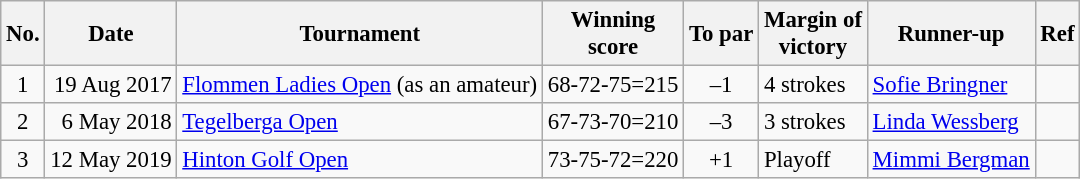<table class="wikitable" style="font-size:95%;">
<tr>
<th>No.</th>
<th>Date</th>
<th>Tournament</th>
<th>Winning<br>score</th>
<th>To par</th>
<th>Margin of<br>victory</th>
<th>Runner-up</th>
<th>Ref</th>
</tr>
<tr>
<td align=center>1</td>
<td align=right>19 Aug 2017</td>
<td><a href='#'>Flommen Ladies Open</a> (as an amateur)</td>
<td align=right>68-72-75=215</td>
<td align=center>–1</td>
<td>4 strokes</td>
<td> <a href='#'>Sofie Bringner</a></td>
<td></td>
</tr>
<tr>
<td align=center>2</td>
<td align=right>6 May 2018</td>
<td><a href='#'>Tegelberga Open</a></td>
<td align=right>67-73-70=210</td>
<td align=center>–3</td>
<td>3 strokes</td>
<td> <a href='#'>Linda Wessberg</a></td>
<td></td>
</tr>
<tr>
<td align=center>3</td>
<td align=right>12 May 2019</td>
<td><a href='#'>Hinton Golf Open</a></td>
<td align=right>73-75-72=220</td>
<td align=center>+1</td>
<td>Playoff</td>
<td> <a href='#'>Mimmi Bergman</a></td>
<td></td>
</tr>
</table>
